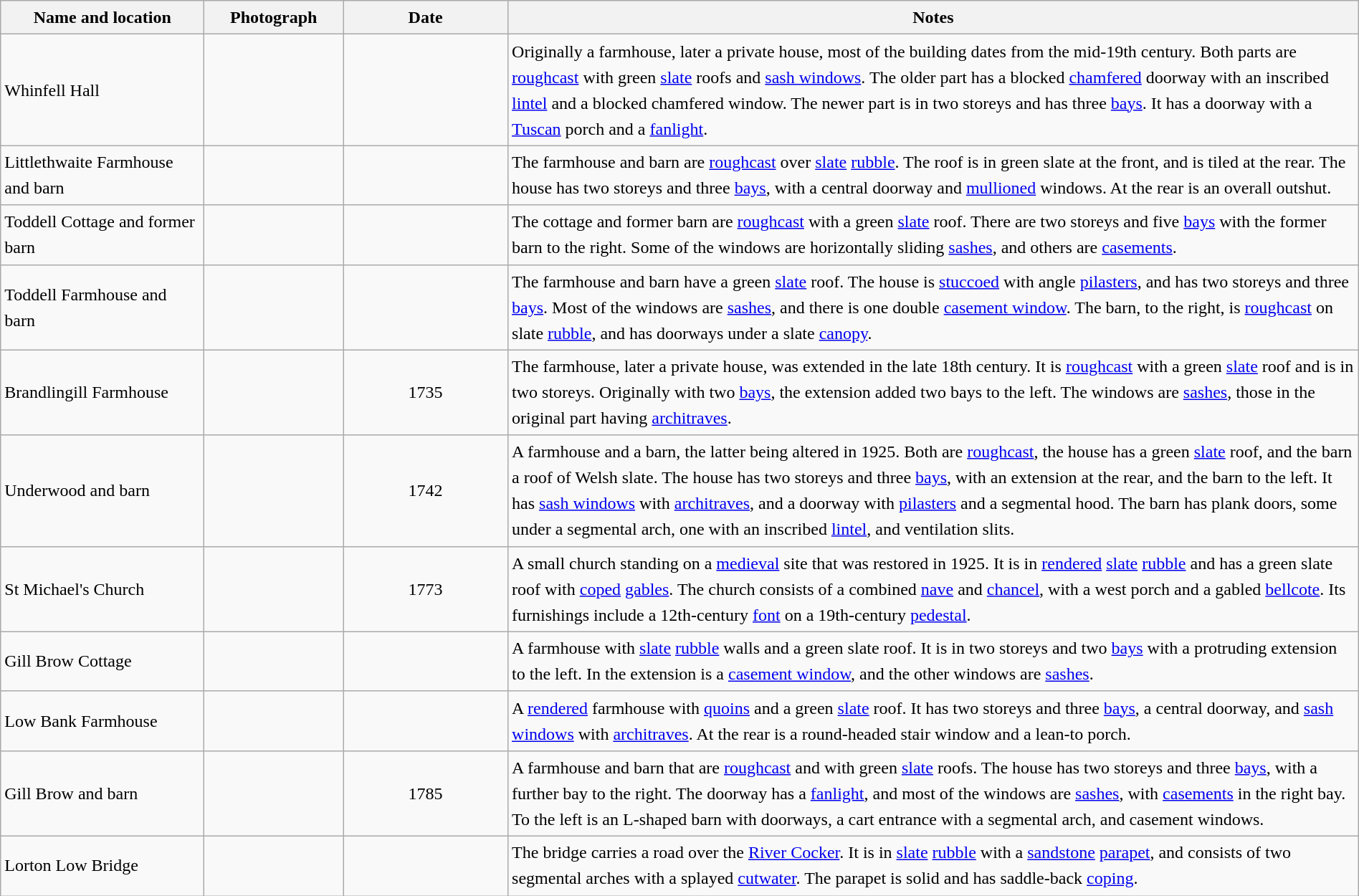<table class="wikitable sortable plainrowheaders" style="width:100%;border:0px;text-align:left;line-height:150%;">
<tr>
<th scope="col"  style="width:150px">Name and location</th>
<th scope="col"  style="width:100px" class="unsortable">Photograph</th>
<th scope="col"  style="width:120px">Date</th>
<th scope="col"  style="width:650px" class="unsortable">Notes</th>
</tr>
<tr>
<td>Whinfell Hall<br><small></small></td>
<td></td>
<td align="center"></td>
<td>Originally a farmhouse, later a private house, most of the building dates from the mid-19th century.  Both parts are <a href='#'>roughcast</a> with green <a href='#'>slate</a> roofs and <a href='#'>sash windows</a>.  The older part has a blocked <a href='#'>chamfered</a> doorway with an inscribed <a href='#'>lintel</a> and a blocked chamfered window.  The newer part is in two storeys and has three <a href='#'>bays</a>.  It has a doorway with a <a href='#'>Tuscan</a> porch and a <a href='#'>fanlight</a>.</td>
</tr>
<tr>
<td>Littlethwaite Farmhouse and barn<br><small></small></td>
<td></td>
<td align="center"></td>
<td>The farmhouse and barn are <a href='#'>roughcast</a> over <a href='#'>slate</a> <a href='#'>rubble</a>.  The roof is in green slate at the front, and is tiled at the rear.  The house has two storeys and three <a href='#'>bays</a>, with a central doorway and <a href='#'>mullioned</a> windows.  At the rear is an overall outshut.</td>
</tr>
<tr>
<td>Toddell Cottage and former barn<br><small></small></td>
<td></td>
<td align="center"></td>
<td>The cottage and former barn are <a href='#'>roughcast</a> with a green <a href='#'>slate</a> roof.  There are two storeys and five <a href='#'>bays</a> with the former barn to the right.  Some of the windows are horizontally sliding <a href='#'>sashes</a>, and others are <a href='#'>casements</a>.</td>
</tr>
<tr>
<td>Toddell Farmhouse and barn<br><small></small></td>
<td></td>
<td align="center"></td>
<td>The farmhouse and barn have a green <a href='#'>slate</a> roof.  The house is <a href='#'>stuccoed</a> with angle <a href='#'>pilasters</a>, and has two storeys and three <a href='#'>bays</a>.  Most of the windows are <a href='#'>sashes</a>, and there is one double <a href='#'>casement window</a>.  The barn, to the right, is <a href='#'>roughcast</a> on slate <a href='#'>rubble</a>, and has doorways under a slate <a href='#'>canopy</a>.</td>
</tr>
<tr>
<td>Brandlingill Farmhouse<br><small></small></td>
<td></td>
<td align="center">1735</td>
<td>The farmhouse, later a private house, was extended in the late 18th century.  It is <a href='#'>roughcast</a> with a green <a href='#'>slate</a> roof and is in two storeys.  Originally with two <a href='#'>bays</a>, the extension added two bays to the left.  The windows are <a href='#'>sashes</a>, those in the original part having <a href='#'>architraves</a>.</td>
</tr>
<tr>
<td>Underwood and barn<br><small></small></td>
<td></td>
<td align="center">1742</td>
<td>A farmhouse and a barn, the latter being altered in 1925.  Both are <a href='#'>roughcast</a>, the house has a green <a href='#'>slate</a> roof, and the barn a roof of Welsh slate.  The house has two storeys and three <a href='#'>bays</a>, with an extension at the rear, and the barn to the left.  It has <a href='#'>sash windows</a> with <a href='#'>architraves</a>, and a doorway with <a href='#'>pilasters</a> and a segmental hood.  The barn has plank doors, some under a segmental arch, one with an inscribed <a href='#'>lintel</a>, and ventilation slits.</td>
</tr>
<tr>
<td>St Michael's Church<br><small></small></td>
<td></td>
<td align="center">1773</td>
<td>A small church standing on a <a href='#'>medieval</a> site that was restored in 1925.  It is in <a href='#'>rendered</a> <a href='#'>slate</a> <a href='#'>rubble</a> and has a green slate roof with <a href='#'>coped</a> <a href='#'>gables</a>.  The church consists of a combined <a href='#'>nave</a> and <a href='#'>chancel</a>, with a west porch and a gabled <a href='#'>bellcote</a>.  Its furnishings include a 12th-century <a href='#'>font</a> on a 19th-century <a href='#'>pedestal</a>.</td>
</tr>
<tr>
<td>Gill Brow Cottage<br><small></small></td>
<td></td>
<td align="center"></td>
<td>A farmhouse with <a href='#'>slate</a> <a href='#'>rubble</a> walls and a green slate roof.  It is in two storeys and two <a href='#'>bays</a> with a protruding extension to the left. In the extension is a <a href='#'>casement window</a>, and the other windows are <a href='#'>sashes</a>.</td>
</tr>
<tr>
<td>Low Bank Farmhouse<br><small></small></td>
<td></td>
<td align="center"></td>
<td>A <a href='#'>rendered</a> farmhouse with <a href='#'>quoins</a> and a green <a href='#'>slate</a> roof.  It has two storeys and three <a href='#'>bays</a>, a central doorway, and <a href='#'>sash windows</a> with <a href='#'>architraves</a>.  At the rear is a round-headed stair window and a lean-to porch.</td>
</tr>
<tr>
<td>Gill Brow and barn<br><small></small></td>
<td></td>
<td align="center">1785</td>
<td>A farmhouse and barn that are <a href='#'>roughcast</a> and with green <a href='#'>slate</a> roofs.  The house has two storeys and three <a href='#'>bays</a>, with a further bay to the right.  The doorway has a <a href='#'>fanlight</a>, and most of the windows are <a href='#'>sashes</a>, with <a href='#'>casements</a> in the right bay.  To the left is an L-shaped barn with doorways, a cart entrance with a segmental arch, and casement windows.</td>
</tr>
<tr>
<td>Lorton Low Bridge<br><small></small></td>
<td></td>
<td align="center"></td>
<td>The bridge carries a road over the <a href='#'>River Cocker</a>.  It is in <a href='#'>slate</a> <a href='#'>rubble</a> with a <a href='#'>sandstone</a> <a href='#'>parapet</a>, and consists of two segmental arches with a splayed <a href='#'>cutwater</a>.  The parapet is solid and has saddle-back <a href='#'>coping</a>.</td>
</tr>
<tr>
</tr>
</table>
